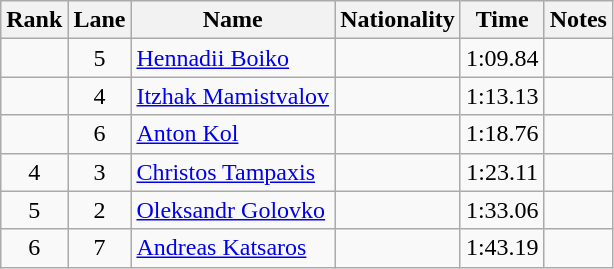<table class="wikitable sortable" style="text-align:center">
<tr>
<th>Rank</th>
<th>Lane</th>
<th>Name</th>
<th>Nationality</th>
<th>Time</th>
<th>Notes</th>
</tr>
<tr>
<td></td>
<td>5</td>
<td align=left><a href='#'>Hennadii Boiko</a></td>
<td align=left></td>
<td>1:09.84</td>
<td></td>
</tr>
<tr>
<td></td>
<td>4</td>
<td align=left><a href='#'>Itzhak Mamistvalov</a></td>
<td align=left></td>
<td>1:13.13</td>
<td></td>
</tr>
<tr>
<td></td>
<td>6</td>
<td align=left><a href='#'>Anton Kol</a></td>
<td align=left></td>
<td>1:18.76</td>
<td></td>
</tr>
<tr>
<td>4</td>
<td>3</td>
<td align=left><a href='#'>Christos Tampaxis</a></td>
<td align=left></td>
<td>1:23.11</td>
<td></td>
</tr>
<tr>
<td>5</td>
<td>2</td>
<td align=left><a href='#'>Oleksandr Golovko</a></td>
<td align=left></td>
<td>1:33.06</td>
<td></td>
</tr>
<tr>
<td>6</td>
<td>7</td>
<td align=left><a href='#'>Andreas Katsaros</a></td>
<td align=left></td>
<td>1:43.19</td>
<td></td>
</tr>
</table>
